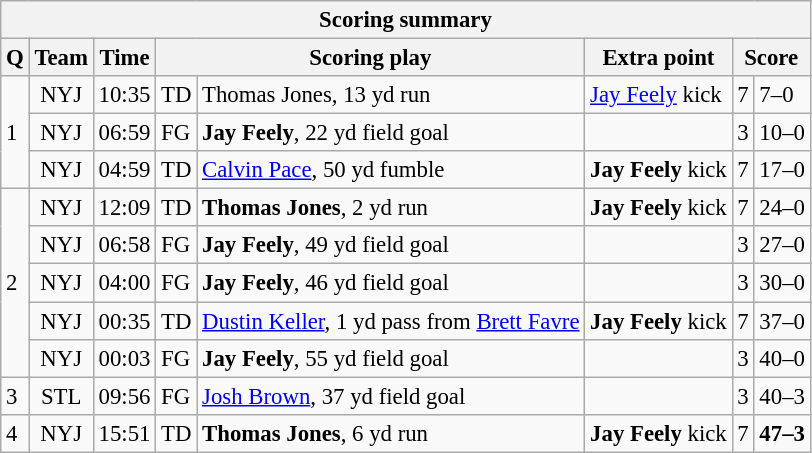<table class="wikitable" style="font-size: 95%;">
<tr>
<th colspan=8>Scoring summary</th>
</tr>
<tr>
<th>Q</th>
<th>Team</th>
<th>Time</th>
<th colspan=2>Scoring play</th>
<th>Extra point</th>
<th colspan=2>Score</th>
</tr>
<tr>
<td rowspan=3>1</td>
<td align=center>NYJ</td>
<td align=right>10:35</td>
<td>TD</td>
<td>Thomas Jones, 13 yd run</td>
<td><a href='#'>Jay Feely</a> kick</td>
<td>7</td>
<td>7–0</td>
</tr>
<tr>
<td align=center>NYJ</td>
<td align=right>06:59</td>
<td>FG</td>
<td><strong>Jay Feely</strong>, 22 yd field goal</td>
<td></td>
<td>3</td>
<td>10–0</td>
</tr>
<tr>
<td align=center>NYJ</td>
<td align=right>04:59</td>
<td>TD</td>
<td><a href='#'>Calvin Pace</a>, 50 yd fumble</td>
<td><strong>Jay Feely</strong> kick</td>
<td>7</td>
<td>17–0</td>
</tr>
<tr>
<td rowspan=5>2</td>
<td align=center>NYJ</td>
<td align=right>12:09</td>
<td>TD</td>
<td><strong>Thomas Jones</strong>, 2 yd run</td>
<td><strong>Jay Feely</strong> kick</td>
<td>7</td>
<td>24–0</td>
</tr>
<tr>
<td align=center>NYJ</td>
<td align=right>06:58</td>
<td>FG</td>
<td><strong>Jay Feely</strong>, 49 yd field goal</td>
<td></td>
<td>3</td>
<td>27–0</td>
</tr>
<tr>
<td align=center>NYJ</td>
<td align=right>04:00</td>
<td>FG</td>
<td><strong>Jay Feely</strong>, 46 yd field goal</td>
<td></td>
<td>3</td>
<td>30–0</td>
</tr>
<tr>
<td align=center>NYJ</td>
<td align=right>00:35</td>
<td>TD</td>
<td><a href='#'>Dustin Keller</a>, 1 yd pass from <a href='#'>Brett Favre</a></td>
<td><strong>Jay Feely</strong> kick</td>
<td>7</td>
<td>37–0</td>
</tr>
<tr>
<td align=center>NYJ</td>
<td align=right>00:03</td>
<td>FG</td>
<td><strong>Jay Feely</strong>, 55 yd field goal</td>
<td></td>
<td>3</td>
<td>40–0</td>
</tr>
<tr>
<td>3</td>
<td align=center>STL</td>
<td align=right>09:56</td>
<td>FG</td>
<td><a href='#'>Josh Brown</a>, 37 yd field goal</td>
<td></td>
<td>3</td>
<td>40–3</td>
</tr>
<tr>
<td>4</td>
<td align=center>NYJ</td>
<td align=right>15:51</td>
<td>TD</td>
<td><strong>Thomas Jones</strong>, 6 yd run</td>
<td><strong>Jay Feely</strong> kick</td>
<td>7</td>
<td><strong>47–3</strong></td>
</tr>
</table>
